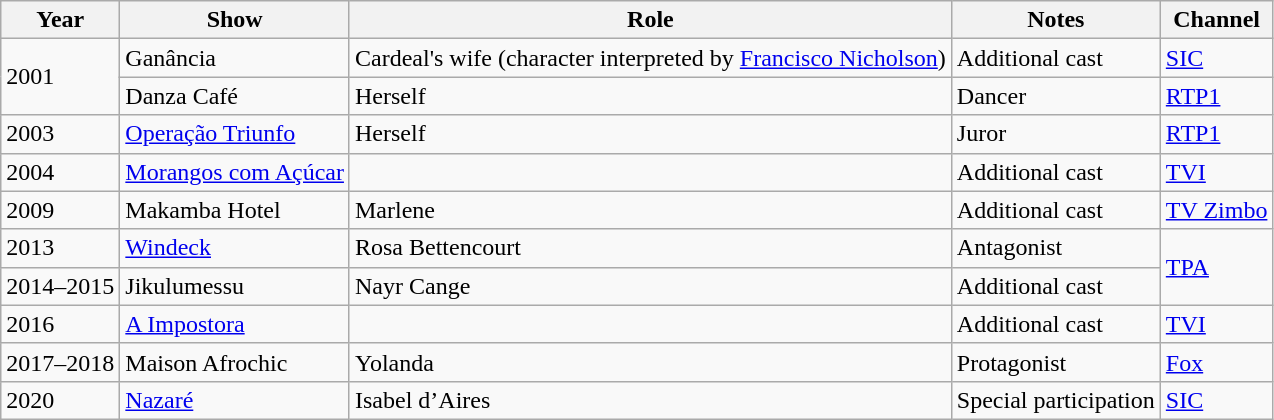<table class="wikitable">
<tr>
<th>Year</th>
<th>Show</th>
<th>Role</th>
<th>Notes</th>
<th>Channel</th>
</tr>
<tr>
<td rowspan="2">2001</td>
<td>Ganância</td>
<td>Cardeal's wife (character interpreted by <a href='#'>Francisco Nicholson</a>)</td>
<td>Additional cast</td>
<td><a href='#'>SIC</a></td>
</tr>
<tr>
<td>Danza Café</td>
<td>Herself</td>
<td>Dancer</td>
<td><a href='#'>RTP1</a></td>
</tr>
<tr>
<td>2003</td>
<td><a href='#'>Operação Triunfo</a></td>
<td>Herself</td>
<td>Juror</td>
<td><a href='#'>RTP1</a></td>
</tr>
<tr>
<td>2004</td>
<td><a href='#'>Morangos com Açúcar</a></td>
<td></td>
<td>Additional cast</td>
<td><a href='#'>TVI</a></td>
</tr>
<tr>
<td>2009</td>
<td>Makamba Hotel</td>
<td>Marlene</td>
<td>Additional cast</td>
<td><a href='#'>TV Zimbo</a></td>
</tr>
<tr>
<td>2013</td>
<td><a href='#'>Windeck</a></td>
<td>Rosa Bettencourt</td>
<td>Antagonist</td>
<td rowspan="2"><a href='#'>TPA</a></td>
</tr>
<tr>
<td>2014–2015</td>
<td>Jikulumessu</td>
<td>Nayr Cange</td>
<td>Additional cast</td>
</tr>
<tr>
<td>2016</td>
<td><a href='#'>A Impostora</a></td>
<td></td>
<td>Additional cast</td>
<td><a href='#'>TVI</a></td>
</tr>
<tr>
<td>2017–2018</td>
<td>Maison Afrochic</td>
<td>Yolanda</td>
<td>Protagonist</td>
<td><a href='#'>Fox</a></td>
</tr>
<tr>
<td>2020</td>
<td><a href='#'>Nazaré</a></td>
<td>Isabel d’Aires</td>
<td>Special participation</td>
<td><a href='#'>SIC</a></td>
</tr>
</table>
